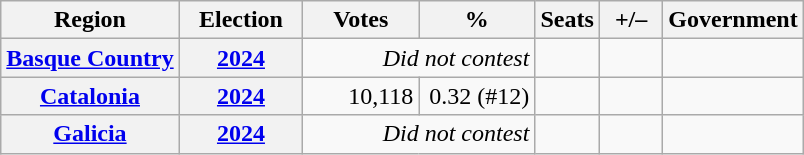<table class="wikitable" style="text-align:right;">
<tr>
<th>Region</th>
<th width="75">Election</th>
<th width="70">Votes</th>
<th width="70">%</th>
<th>Seats</th>
<th width="35">+/–</th>
<th>Government</th>
</tr>
<tr>
<th><a href='#'>Basque Country</a></th>
<th><a href='#'>2024</a></th>
<td colspan="2"><em>Did not contest</em></td>
<td></td>
<td></td>
<td></td>
</tr>
<tr>
<th><a href='#'>Catalonia</a></th>
<th><a href='#'>2024</a></th>
<td>10,118</td>
<td>0.32 (#12)</td>
<td></td>
<td></td>
<td></td>
</tr>
<tr>
<th><a href='#'>Galicia</a></th>
<th><a href='#'>2024</a></th>
<td colspan="2"><em>Did not contest</em></td>
<td></td>
<td></td>
<td></td>
</tr>
</table>
